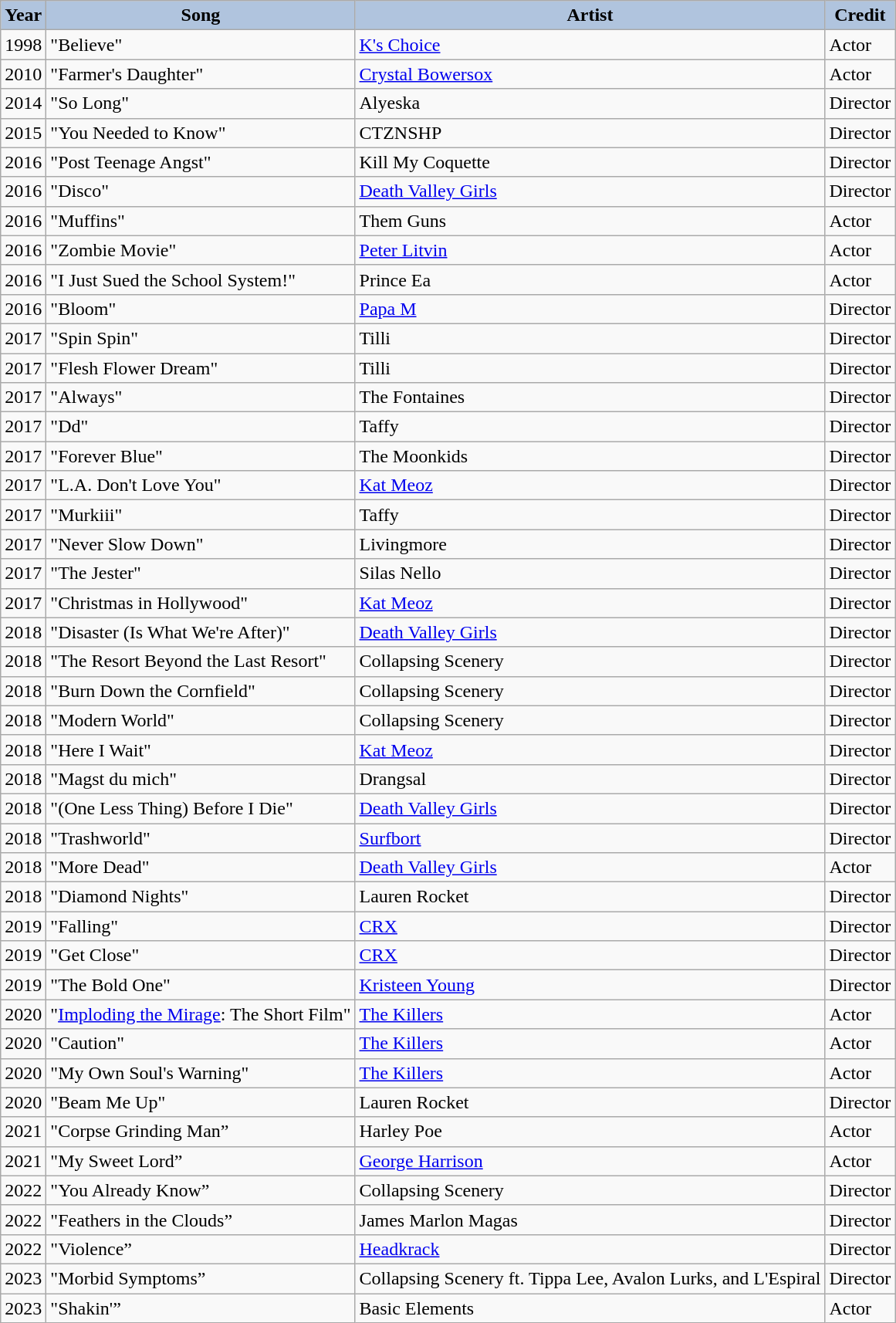<table class="wikitable">
<tr>
<th style="background:#B0C4DE;">Year</th>
<th style="background:#B0C4DE;">Song</th>
<th style="background:#B0C4DE;">Artist</th>
<th style="background:#B0C4DE;">Credit</th>
</tr>
<tr>
<td>1998</td>
<td>"Believe"</td>
<td><a href='#'>K's Choice</a></td>
<td>Actor</td>
</tr>
<tr>
<td>2010</td>
<td>"Farmer's Daughter"</td>
<td><a href='#'>Crystal Bowersox</a></td>
<td>Actor</td>
</tr>
<tr>
<td>2014</td>
<td>"So Long"</td>
<td>Alyeska</td>
<td>Director</td>
</tr>
<tr>
<td>2015</td>
<td>"You Needed to Know"</td>
<td>CTZNSHP</td>
<td>Director</td>
</tr>
<tr>
<td>2016</td>
<td>"Post Teenage Angst"</td>
<td>Kill My Coquette</td>
<td>Director</td>
</tr>
<tr>
<td>2016</td>
<td>"Disco"</td>
<td><a href='#'>Death Valley Girls</a></td>
<td>Director</td>
</tr>
<tr>
<td>2016</td>
<td>"Muffins"</td>
<td>Them Guns</td>
<td>Actor</td>
</tr>
<tr>
<td>2016</td>
<td>"Zombie Movie"</td>
<td><a href='#'>Peter Litvin</a></td>
<td>Actor</td>
</tr>
<tr>
<td>2016</td>
<td>"I Just Sued the School System!"</td>
<td>Prince Ea</td>
<td>Actor</td>
</tr>
<tr>
<td>2016</td>
<td>"Bloom"</td>
<td><a href='#'>Papa M</a></td>
<td>Director</td>
</tr>
<tr>
<td>2017</td>
<td>"Spin Spin"</td>
<td>Tilli</td>
<td>Director</td>
</tr>
<tr>
<td>2017</td>
<td>"Flesh Flower Dream"</td>
<td>Tilli</td>
<td>Director</td>
</tr>
<tr>
<td>2017</td>
<td>"Always"</td>
<td>The Fontaines</td>
<td>Director</td>
</tr>
<tr>
<td>2017</td>
<td>"Dd"</td>
<td>Taffy</td>
<td>Director</td>
</tr>
<tr>
<td>2017</td>
<td>"Forever Blue"</td>
<td>The Moonkids</td>
<td>Director</td>
</tr>
<tr>
<td>2017</td>
<td>"L.A. Don't Love You"</td>
<td><a href='#'>Kat Meoz</a></td>
<td>Director</td>
</tr>
<tr>
<td>2017</td>
<td>"Murkiii"</td>
<td>Taffy</td>
<td>Director</td>
</tr>
<tr>
<td>2017</td>
<td>"Never Slow Down"</td>
<td>Livingmore</td>
<td>Director</td>
</tr>
<tr>
<td>2017</td>
<td>"The Jester"</td>
<td>Silas Nello</td>
<td>Director</td>
</tr>
<tr>
<td>2017</td>
<td>"Christmas in Hollywood"</td>
<td><a href='#'>Kat Meoz</a></td>
<td>Director</td>
</tr>
<tr>
<td>2018</td>
<td>"Disaster (Is What We're After)"</td>
<td><a href='#'>Death Valley Girls</a></td>
<td>Director</td>
</tr>
<tr>
<td>2018</td>
<td>"The Resort Beyond the Last Resort"</td>
<td>Collapsing Scenery</td>
<td>Director</td>
</tr>
<tr>
<td>2018</td>
<td>"Burn Down the Cornfield"</td>
<td>Collapsing Scenery</td>
<td>Director</td>
</tr>
<tr>
<td>2018</td>
<td>"Modern World"</td>
<td>Collapsing Scenery</td>
<td>Director</td>
</tr>
<tr>
<td>2018</td>
<td>"Here I Wait"</td>
<td><a href='#'>Kat Meoz</a></td>
<td>Director</td>
</tr>
<tr>
<td>2018</td>
<td>"Magst du mich"</td>
<td>Drangsal</td>
<td>Director</td>
</tr>
<tr>
<td>2018</td>
<td>"(One Less Thing) Before I Die"</td>
<td><a href='#'>Death Valley Girls</a></td>
<td>Director</td>
</tr>
<tr>
<td>2018</td>
<td>"Trashworld"</td>
<td><a href='#'>Surfbort</a></td>
<td>Director</td>
</tr>
<tr>
<td>2018</td>
<td>"More Dead"</td>
<td><a href='#'>Death Valley Girls</a></td>
<td>Actor</td>
</tr>
<tr>
<td>2018</td>
<td>"Diamond Nights"</td>
<td>Lauren Rocket</td>
<td>Director</td>
</tr>
<tr>
<td>2019</td>
<td>"Falling"</td>
<td><a href='#'>CRX</a></td>
<td>Director</td>
</tr>
<tr>
<td>2019</td>
<td>"Get Close"</td>
<td><a href='#'>CRX</a></td>
<td>Director</td>
</tr>
<tr>
<td>2019</td>
<td>"The Bold One"</td>
<td><a href='#'>Kristeen Young</a></td>
<td>Director</td>
</tr>
<tr>
<td>2020</td>
<td>"<a href='#'>Imploding the Mirage</a>: The Short Film"</td>
<td><a href='#'>The Killers</a></td>
<td>Actor</td>
</tr>
<tr>
<td>2020</td>
<td>"Caution"</td>
<td><a href='#'>The Killers</a></td>
<td>Actor</td>
</tr>
<tr>
<td>2020</td>
<td>"My Own Soul's Warning"</td>
<td><a href='#'>The Killers</a></td>
<td>Actor</td>
</tr>
<tr>
<td>2020</td>
<td>"Beam Me Up"</td>
<td>Lauren Rocket</td>
<td>Director</td>
</tr>
<tr>
<td>2021</td>
<td>"Corpse Grinding Man”</td>
<td>Harley Poe</td>
<td>Actor</td>
</tr>
<tr>
<td>2021</td>
<td>"My Sweet Lord”</td>
<td><a href='#'>George Harrison</a></td>
<td>Actor</td>
</tr>
<tr>
<td>2022</td>
<td>"You Already Know”</td>
<td>Collapsing Scenery</td>
<td>Director</td>
</tr>
<tr>
<td>2022</td>
<td>"Feathers in the Clouds”</td>
<td>James Marlon Magas</td>
<td>Director</td>
</tr>
<tr>
<td>2022</td>
<td>"Violence”</td>
<td><a href='#'>Headkrack</a></td>
<td>Director</td>
</tr>
<tr>
<td>2023</td>
<td>"Morbid Symptoms”</td>
<td>Collapsing Scenery ft. Tippa Lee, Avalon Lurks, and L'Espiral</td>
<td>Director</td>
</tr>
<tr>
<td>2023</td>
<td>"Shakin'”</td>
<td>Basic Elements</td>
<td>Actor</td>
</tr>
</table>
